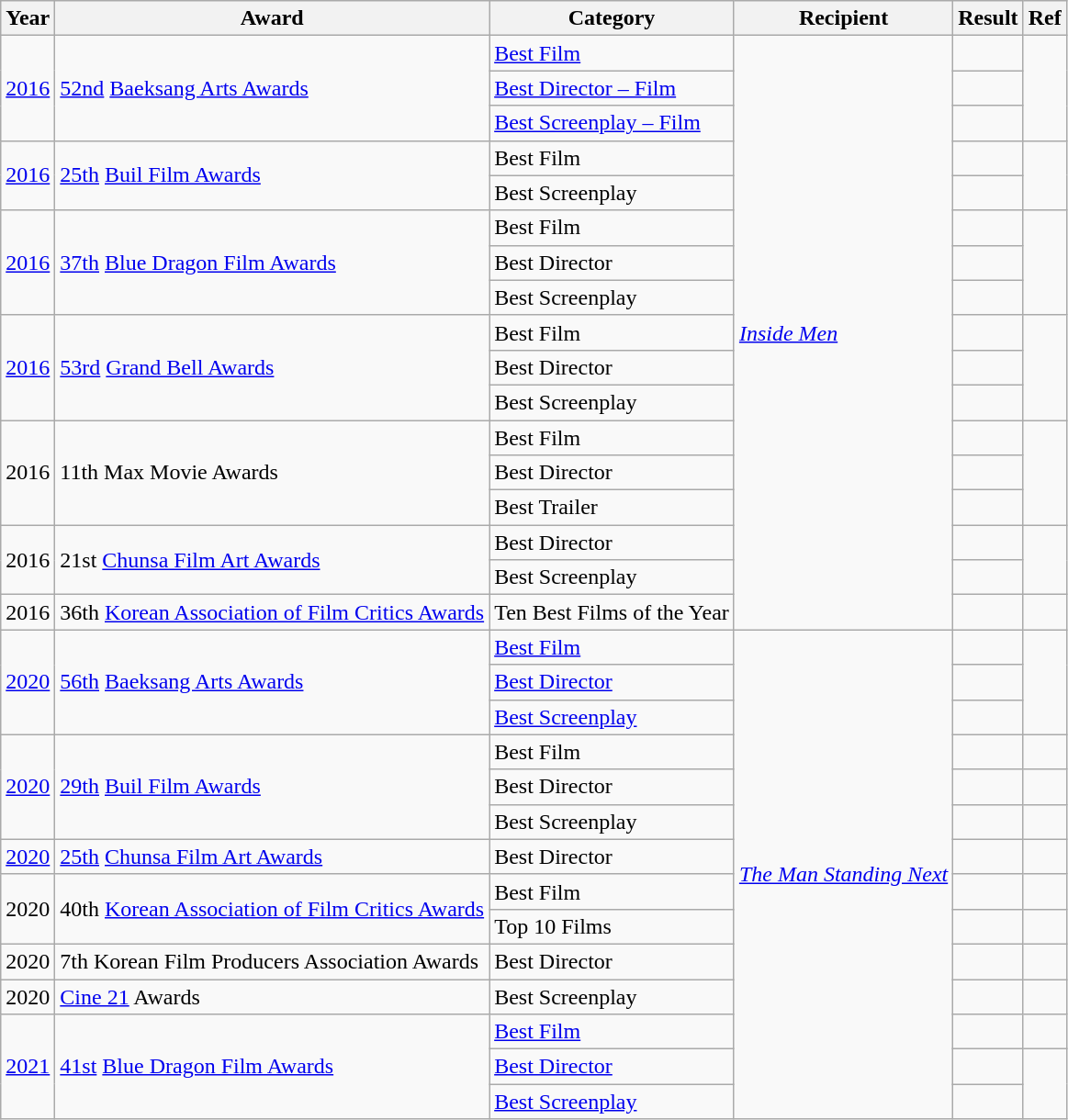<table class="wikitable sortable">
<tr>
<th>Year</th>
<th>Award</th>
<th>Category</th>
<th>Recipient</th>
<th>Result</th>
<th>Ref</th>
</tr>
<tr>
<td rowspan="3"><a href='#'>2016</a></td>
<td rowspan="3"><a href='#'>52nd</a> <a href='#'>Baeksang Arts Awards</a></td>
<td><a href='#'>Best Film</a></td>
<td rowspan="17"><em><a href='#'>Inside Men</a></em></td>
<td></td>
<td rowspan="3"></td>
</tr>
<tr>
<td><a href='#'>Best Director – Film</a></td>
<td></td>
</tr>
<tr>
<td><a href='#'>Best Screenplay – Film</a></td>
<td></td>
</tr>
<tr>
<td rowspan="2"><a href='#'>2016</a></td>
<td rowspan="2"><a href='#'>25th</a> <a href='#'>Buil Film Awards</a></td>
<td>Best Film</td>
<td></td>
<td rowspan="2"></td>
</tr>
<tr>
<td>Best Screenplay</td>
<td></td>
</tr>
<tr>
<td rowspan="3"><a href='#'>2016</a></td>
<td rowspan="3"><a href='#'>37th</a> <a href='#'>Blue Dragon Film Awards</a></td>
<td>Best Film</td>
<td></td>
<td rowspan="3"></td>
</tr>
<tr>
<td>Best Director</td>
<td></td>
</tr>
<tr>
<td>Best Screenplay</td>
<td></td>
</tr>
<tr>
<td rowspan="3"><a href='#'>2016</a></td>
<td rowspan="3"><a href='#'>53rd</a> <a href='#'>Grand Bell Awards</a></td>
<td>Best Film</td>
<td></td>
<td rowspan="3"></td>
</tr>
<tr>
<td>Best Director</td>
<td></td>
</tr>
<tr>
<td>Best Screenplay</td>
<td></td>
</tr>
<tr>
<td rowspan="3">2016</td>
<td rowspan="3">11th Max Movie Awards</td>
<td>Best Film</td>
<td></td>
<td rowspan="3"></td>
</tr>
<tr>
<td>Best Director</td>
<td></td>
</tr>
<tr>
<td>Best Trailer</td>
<td></td>
</tr>
<tr>
<td rowspan="2">2016</td>
<td rowspan="2">21st <a href='#'>Chunsa Film Art Awards</a></td>
<td>Best Director</td>
<td></td>
<td rowspan="2"></td>
</tr>
<tr>
<td>Best Screenplay</td>
<td></td>
</tr>
<tr>
<td>2016</td>
<td>36th <a href='#'>Korean Association of Film Critics Awards</a></td>
<td>Ten Best Films of the Year</td>
<td></td>
<td></td>
</tr>
<tr>
<td rowspan="3"><a href='#'>2020</a></td>
<td rowspan="3"><a href='#'>56th</a> <a href='#'>Baeksang Arts Awards</a></td>
<td><a href='#'>Best Film</a></td>
<td rowspan="14"><em><a href='#'>The Man Standing Next</a></em></td>
<td></td>
<td rowspan="3"></td>
</tr>
<tr>
<td><a href='#'>Best Director</a></td>
<td></td>
</tr>
<tr>
<td><a href='#'>Best Screenplay</a></td>
<td></td>
</tr>
<tr>
<td rowspan="3"><a href='#'>2020</a></td>
<td rowspan="3"><a href='#'>29th</a> <a href='#'>Buil Film Awards</a></td>
<td>Best Film</td>
<td></td>
<td></td>
</tr>
<tr>
<td>Best Director</td>
<td></td>
<td></td>
</tr>
<tr>
<td>Best Screenplay</td>
<td></td>
<td></td>
</tr>
<tr>
<td><a href='#'>2020</a></td>
<td><a href='#'>25th</a> <a href='#'>Chunsa Film Art Awards</a></td>
<td>Best Director</td>
<td></td>
<td></td>
</tr>
<tr>
<td rowspan="2">2020</td>
<td rowspan="2">40th <a href='#'>Korean Association of Film Critics Awards</a></td>
<td>Best Film</td>
<td></td>
<td></td>
</tr>
<tr>
<td>Top 10 Films</td>
<td></td>
<td></td>
</tr>
<tr>
<td>2020</td>
<td>7th Korean Film Producers Association Awards</td>
<td>Best Director</td>
<td></td>
<td></td>
</tr>
<tr>
<td>2020</td>
<td><a href='#'>Cine 21</a> Awards</td>
<td>Best Screenplay</td>
<td></td>
<td></td>
</tr>
<tr>
<td rowspan="3"><a href='#'>2021</a></td>
<td rowspan="3"><a href='#'>41st</a> <a href='#'>Blue Dragon Film Awards</a></td>
<td><a href='#'>Best Film</a></td>
<td></td>
<td></td>
</tr>
<tr>
<td><a href='#'>Best Director</a></td>
<td></td>
<td rowspan="2"></td>
</tr>
<tr>
<td><a href='#'>Best Screenplay</a></td>
<td></td>
</tr>
</table>
